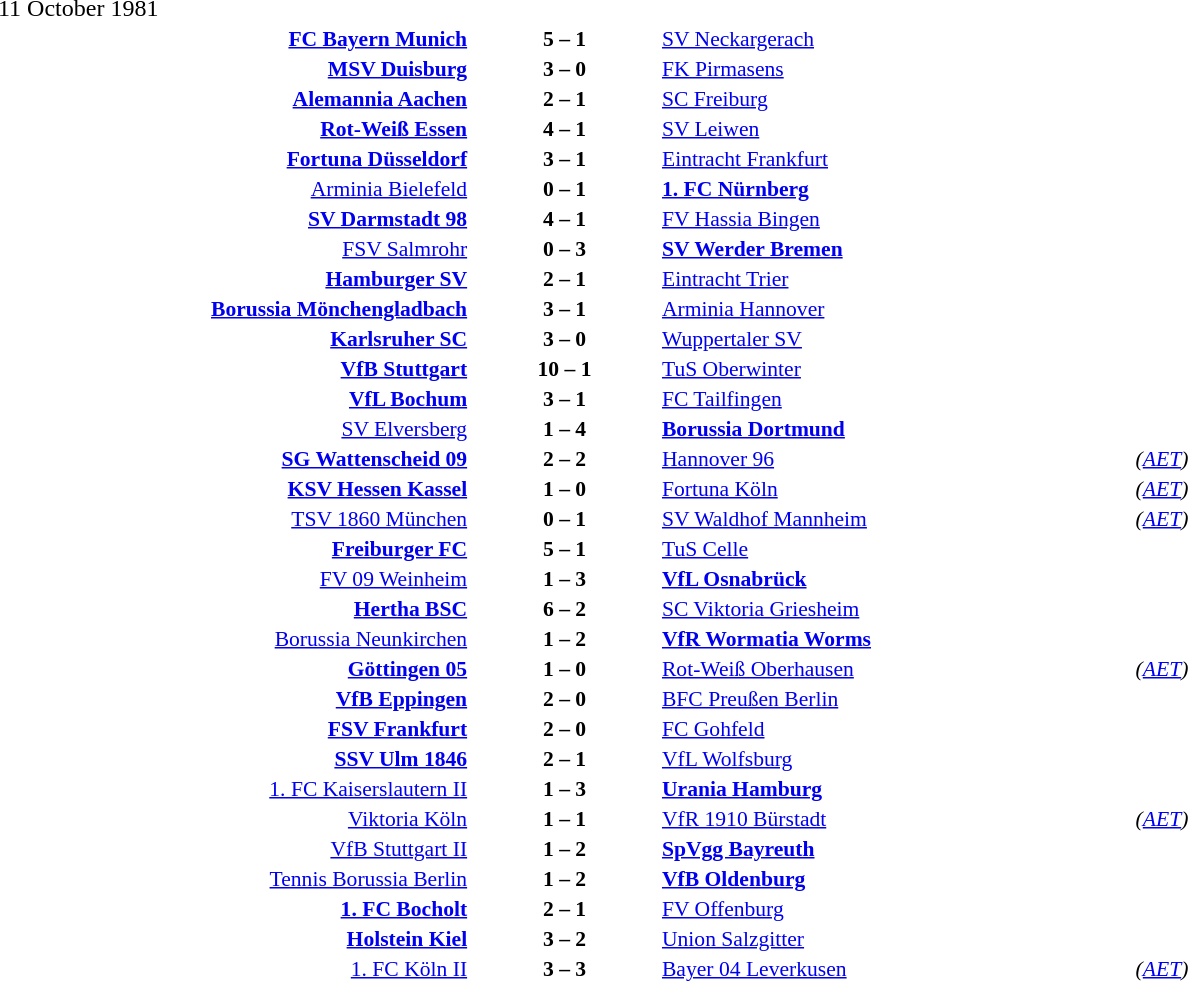<table width=100% cellspacing=1>
<tr>
<th width=25%></th>
<th width=10%></th>
<th width=25%></th>
<th></th>
</tr>
<tr>
<td>11 October 1981</td>
</tr>
<tr style=font-size:90%>
<td align=right><strong><a href='#'>FC Bayern Munich</a></strong></td>
<td align=center><strong>5 – 1</strong></td>
<td><a href='#'>SV Neckargerach</a></td>
</tr>
<tr style=font-size:90%>
<td align=right><strong><a href='#'>MSV Duisburg</a></strong></td>
<td align=center><strong>3 – 0</strong></td>
<td><a href='#'>FK Pirmasens</a></td>
</tr>
<tr style=font-size:90%>
<td align=right><strong><a href='#'>Alemannia Aachen</a></strong></td>
<td align=center><strong>2 – 1</strong></td>
<td><a href='#'>SC Freiburg</a></td>
</tr>
<tr style=font-size:90%>
<td align=right><strong><a href='#'>Rot-Weiß Essen</a></strong></td>
<td align=center><strong>4 – 1</strong></td>
<td><a href='#'>SV Leiwen</a></td>
</tr>
<tr style=font-size:90%>
<td align=right><strong><a href='#'>Fortuna Düsseldorf</a></strong></td>
<td align=center><strong>3 – 1</strong></td>
<td><a href='#'>Eintracht Frankfurt</a></td>
</tr>
<tr style=font-size:90%>
<td align=right><a href='#'>Arminia Bielefeld</a></td>
<td align=center><strong>0 – 1</strong></td>
<td><strong><a href='#'>1. FC Nürnberg</a></strong></td>
</tr>
<tr style=font-size:90%>
<td align=right><strong><a href='#'>SV Darmstadt 98</a></strong></td>
<td align=center><strong>4 – 1</strong></td>
<td><a href='#'>FV Hassia Bingen</a></td>
</tr>
<tr style=font-size:90%>
<td align=right><a href='#'>FSV Salmrohr</a></td>
<td align=center><strong>0 – 3</strong></td>
<td><strong><a href='#'>SV Werder Bremen</a></strong></td>
</tr>
<tr style=font-size:90%>
<td align=right><strong><a href='#'>Hamburger SV</a></strong></td>
<td align=center><strong>2 – 1</strong></td>
<td><a href='#'>Eintracht Trier</a></td>
</tr>
<tr style=font-size:90%>
<td align=right><strong><a href='#'>Borussia Mönchengladbach</a></strong></td>
<td align=center><strong>3 – 1</strong></td>
<td><a href='#'>Arminia Hannover</a></td>
</tr>
<tr style=font-size:90%>
<td align=right><strong><a href='#'>Karlsruher SC</a></strong></td>
<td align=center><strong>3 – 0</strong></td>
<td><a href='#'>Wuppertaler SV</a></td>
</tr>
<tr style=font-size:90%>
<td align=right><strong><a href='#'>VfB Stuttgart</a></strong></td>
<td align=center><strong>10 – 1</strong></td>
<td><a href='#'>TuS Oberwinter</a></td>
</tr>
<tr style=font-size:90%>
<td align=right><strong><a href='#'>VfL Bochum</a></strong></td>
<td align=center><strong>3 – 1</strong></td>
<td><a href='#'>FC Tailfingen</a></td>
</tr>
<tr style=font-size:90%>
<td align=right><a href='#'>SV Elversberg</a></td>
<td align=center><strong>1 – 4</strong></td>
<td><strong><a href='#'>Borussia Dortmund</a></strong></td>
</tr>
<tr style=font-size:90%>
<td align=right><strong><a href='#'>SG Wattenscheid 09</a></strong></td>
<td align=center><strong>2 – 2</strong></td>
<td><a href='#'>Hannover 96</a></td>
<td><em>(<a href='#'>AET</a>)</em></td>
</tr>
<tr style=font-size:90%>
<td align=right><strong><a href='#'>KSV Hessen Kassel</a></strong></td>
<td align=center><strong>1 – 0</strong></td>
<td><a href='#'>Fortuna Köln</a></td>
<td><em>(<a href='#'>AET</a>)</em></td>
</tr>
<tr style=font-size:90%>
<td align=right><a href='#'>TSV 1860 München</a></td>
<td align=center><strong>0 – 1</strong></td>
<td><a href='#'>SV Waldhof Mannheim</a></td>
<td><em>(<a href='#'>AET</a>)</em></td>
</tr>
<tr style=font-size:90%>
<td align=right><strong><a href='#'>Freiburger FC</a></strong></td>
<td align=center><strong>5 – 1</strong></td>
<td><a href='#'>TuS Celle</a></td>
</tr>
<tr style=font-size:90%>
<td align=right><a href='#'>FV 09 Weinheim</a></td>
<td align=center><strong>1 – 3</strong></td>
<td><strong><a href='#'>VfL Osnabrück</a></strong></td>
</tr>
<tr style=font-size:90%>
<td align=right><strong><a href='#'>Hertha BSC</a></strong></td>
<td align=center><strong>6 – 2</strong></td>
<td><a href='#'>SC Viktoria Griesheim</a></td>
</tr>
<tr style=font-size:90%>
<td align=right><a href='#'>Borussia Neunkirchen</a></td>
<td align=center><strong>1 – 2</strong></td>
<td><strong><a href='#'>VfR Wormatia Worms</a></strong></td>
</tr>
<tr style=font-size:90%>
<td align=right><strong><a href='#'>Göttingen 05</a></strong></td>
<td align=center><strong>1 – 0</strong></td>
<td><a href='#'>Rot-Weiß Oberhausen</a></td>
<td><em>(<a href='#'>AET</a>)</em></td>
</tr>
<tr style=font-size:90%>
<td align=right><strong><a href='#'>VfB Eppingen</a></strong></td>
<td align=center><strong>2 – 0</strong></td>
<td><a href='#'>BFC Preußen Berlin</a></td>
</tr>
<tr style=font-size:90%>
<td align=right><strong><a href='#'>FSV Frankfurt</a></strong></td>
<td align=center><strong>2 – 0</strong></td>
<td><a href='#'>FC Gohfeld</a></td>
</tr>
<tr style=font-size:90%>
<td align=right><strong><a href='#'>SSV Ulm 1846</a></strong></td>
<td align=center><strong>2 – 1</strong></td>
<td><a href='#'>VfL Wolfsburg</a></td>
</tr>
<tr style=font-size:90%>
<td align=right><a href='#'>1. FC Kaiserslautern II</a></td>
<td align=center><strong>1 – 3</strong></td>
<td><strong><a href='#'>Urania Hamburg</a></strong></td>
</tr>
<tr style=font-size:90%>
<td align=right><a href='#'>Viktoria Köln</a></td>
<td align=center><strong>1 – 1</strong></td>
<td><a href='#'>VfR 1910 Bürstadt</a></td>
<td><em>(<a href='#'>AET</a>)</em></td>
</tr>
<tr style=font-size:90%>
<td align=right><a href='#'>VfB Stuttgart II</a></td>
<td align=center><strong>1 – 2</strong></td>
<td><strong><a href='#'>SpVgg Bayreuth</a></strong></td>
</tr>
<tr style=font-size:90%>
<td align=right><a href='#'>Tennis Borussia Berlin</a></td>
<td align=center><strong>1 – 2</strong></td>
<td><strong><a href='#'>VfB Oldenburg</a></strong></td>
</tr>
<tr style=font-size:90%>
<td align=right><strong><a href='#'>1. FC Bocholt</a></strong></td>
<td align=center><strong>2 – 1</strong></td>
<td><a href='#'>FV Offenburg</a></td>
</tr>
<tr style=font-size:90%>
<td align=right><strong><a href='#'>Holstein Kiel</a></strong></td>
<td align=center><strong>3 – 2</strong></td>
<td><a href='#'>Union Salzgitter</a></td>
</tr>
<tr style=font-size:90%>
<td align=right><a href='#'>1. FC Köln II</a></td>
<td align=center><strong>3 – 3</strong></td>
<td><a href='#'>Bayer 04 Leverkusen</a></td>
<td><em>(<a href='#'>AET</a>)</em></td>
</tr>
</table>
